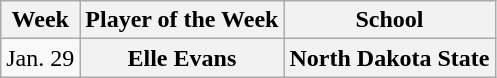<table class=wikitable style="text-align:center">
<tr>
<th>Week</th>
<th>Player of the Week</th>
<th>School</th>
</tr>
<tr>
<td>Jan. 29</td>
<th style=>Elle Evans</th>
<th style=>North Dakota State</th>
</tr>
</table>
